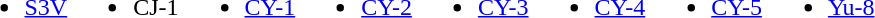<table>
<tr valign=top>
<td><br><ul><li><a href='#'>S3V</a></li></ul></td>
<td><br><ul><li>CJ-1</li></ul></td>
<td><br><ul><li><a href='#'>CY-1</a></li></ul></td>
<td><br><ul><li><a href='#'>CY-2</a></li></ul></td>
<td><br><ul><li><a href='#'>CY-3</a></li></ul></td>
<td><br><ul><li><a href='#'>CY-4</a></li></ul></td>
<td><br><ul><li><a href='#'>CY-5</a></li></ul></td>
<td><br><ul><li><a href='#'>Yu-8</a></li></ul></td>
</tr>
</table>
